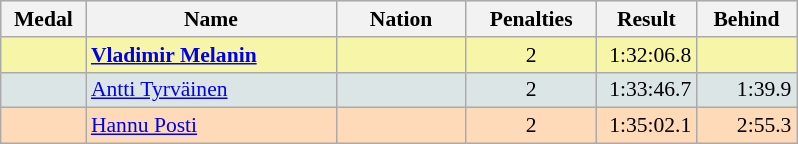<table class=wikitable style="border:1px solid #AAAAAA;font-size:90%">
<tr bgcolor="#E4E4E4">
<th style="border-bottom:1px solid #AAAAAA" width=50>Medal</th>
<th style="border-bottom:1px solid #AAAAAA" width=160>Name</th>
<th style="border-bottom:1px solid #AAAAAA" width=80>Nation</th>
<th style="border-bottom:1px solid #AAAAAA" width=80>Penalties</th>
<th style="border-bottom:1px solid #AAAAAA" width=60>Result</th>
<th style="border-bottom:1px solid #AAAAAA" width=60>Behind</th>
</tr>
<tr bgcolor="#F7F6A8">
<td align="center"></td>
<td><strong><a href='#'>Vladimir Melanin</a></strong></td>
<td align="center"></td>
<td align="center">2</td>
<td align="right">1:32:06.8</td>
<td align="right"></td>
</tr>
<tr bgcolor="#DCE5E5">
<td align="center"></td>
<td><a href='#'>Antti Tyrväinen</a></td>
<td align="center"></td>
<td align="center">2</td>
<td align="right">1:33:46.7</td>
<td align="right">1:39.9</td>
</tr>
<tr bgcolor="#FFDAB9">
<td align="center"></td>
<td><a href='#'>Hannu Posti</a></td>
<td align="center"></td>
<td align="center">2</td>
<td align="right">1:35:02.1</td>
<td align="right">2:55.3</td>
</tr>
</table>
